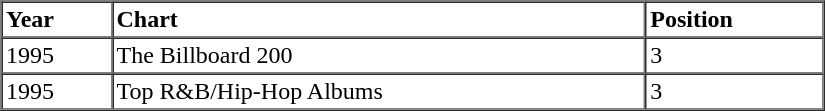<table border=1 cellspacing=0 cellpadding=2 width="550px">
<tr>
<th align="left">Year</th>
<th align="left">Chart</th>
<th align="left">Position</th>
</tr>
<tr>
<td align="left">1995</td>
<td align="left">The Billboard 200</td>
<td align="left">3</td>
</tr>
<tr>
<td align="left">1995</td>
<td align="left">Top R&B/Hip-Hop Albums</td>
<td align="left">3</td>
</tr>
<tr>
</tr>
</table>
